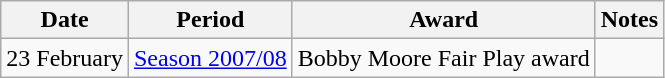<table class="wikitable sortable" style="text-align:center">
<tr>
<th>Date</th>
<th>Period</th>
<th>Award</th>
<th class="unsortable">Notes</th>
</tr>
<tr>
<td>23 February</td>
<td><a href='#'>Season 2007/08</a></td>
<td>Bobby Moore Fair Play award</td>
<td></td>
</tr>
</table>
